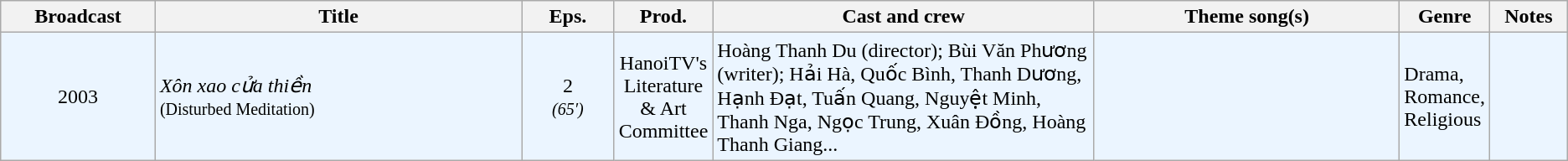<table class="wikitable sortable">
<tr>
<th style="width:10%;">Broadcast</th>
<th style="width:24%;">Title</th>
<th style="width:6%;">Eps.</th>
<th style="width:5%;">Prod.</th>
<th style="width:25%;">Cast and crew</th>
<th style="width:20%;">Theme song(s)</th>
<th style="width:5%;">Genre</th>
<th style="width:5%;">Notes</th>
</tr>
<tr ---- bgcolor="#ebf5ff">
<td style="text-align:center;">2003 <br></td>
<td><em>Xôn xao cửa thiền</em> <br><small>(Disturbed Meditation)</small></td>
<td style="text-align:center;">2<br><small><em>(65′)</em></small></td>
<td style="text-align:center;">HanoiTV's Literature & Art Committee</td>
<td>Hoàng Thanh Du (director); Bùi Văn Phương (writer); Hải Hà, Quốc Bình, Thanh Dương, Hạnh Đạt, Tuấn Quang, Nguyệt Minh, Thanh Nga, Ngọc Trung, Xuân Đồng, Hoàng Thanh Giang...</td>
<td></td>
<td>Drama, Romance, Religious</td>
<td></td>
</tr>
</table>
